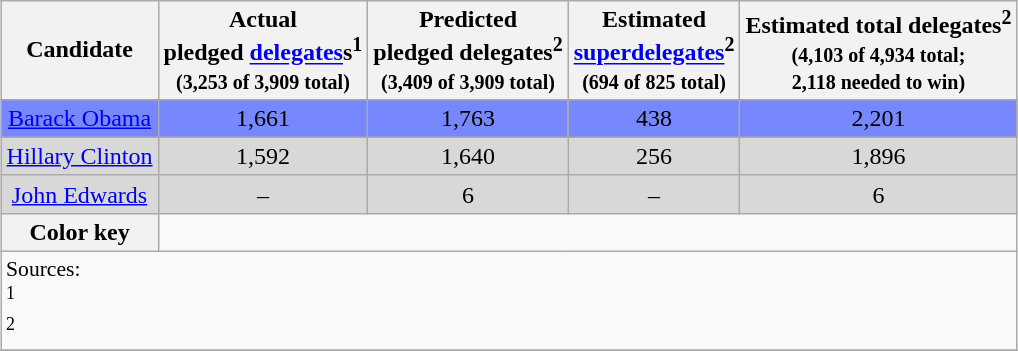<table class="wikitable" style="margin: 1em auto; text-align:center;">
<tr>
<th>Candidate</th>
<th>Actual<br>pledged <a href='#'>delegates</a>s<sup>1</sup><br><small>(3,253 of 3,909 total)</small></th>
<th>Predicted<br>pledged delegates<sup>2</sup><br><small>(3,409 of 3,909 total)</small></th>
<th>Estimated<br><a href='#'>superdelegates</a><sup>2</sup><br><small>(694 of 825 total)</small></th>
<th>Estimated total delegates<sup>2</sup><br><small>(4,103 of 4,934 total;<br>2,118 needed to win)</small></th>
</tr>
<tr style="background:#7788FF;">
<td><a href='#'>Barack Obama</a></td>
<td>1,661</td>
<td>1,763</td>
<td>438</td>
<td>2,201</td>
</tr>
<tr style="background:#D8D8D8;">
<td><a href='#'>Hillary Clinton</a></td>
<td>1,592</td>
<td>1,640</td>
<td>256</td>
<td>1,896</td>
</tr>
<tr style="background:#D8D8D8;">
<td><a href='#'>John Edwards</a></td>
<td>–</td>
<td>6</td>
<td>–</td>
<td>6</td>
</tr>
<tr>
<th>Color key</th>
<td colspan="4" style="text-align:left;"><br>
</td>
</tr>
<tr>
<td colspan="5" style="text-align:left;font-size:90%;">Sources:<br><sup>1</sup> <br><sup>2</sup> </td>
</tr>
<tr>
</tr>
</table>
